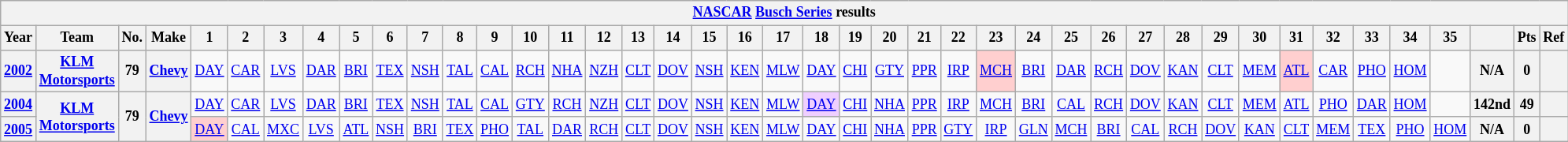<table class="wikitable" style="text-align:center; font-size:75%">
<tr>
<th colspan=42><a href='#'>NASCAR</a> <a href='#'>Busch Series</a> results</th>
</tr>
<tr>
<th>Year</th>
<th>Team</th>
<th>No.</th>
<th>Make</th>
<th>1</th>
<th>2</th>
<th>3</th>
<th>4</th>
<th>5</th>
<th>6</th>
<th>7</th>
<th>8</th>
<th>9</th>
<th>10</th>
<th>11</th>
<th>12</th>
<th>13</th>
<th>14</th>
<th>15</th>
<th>16</th>
<th>17</th>
<th>18</th>
<th>19</th>
<th>20</th>
<th>21</th>
<th>22</th>
<th>23</th>
<th>24</th>
<th>25</th>
<th>26</th>
<th>27</th>
<th>28</th>
<th>29</th>
<th>30</th>
<th>31</th>
<th>32</th>
<th>33</th>
<th>34</th>
<th>35</th>
<th></th>
<th>Pts</th>
<th>Ref</th>
</tr>
<tr>
<th><a href='#'>2002</a></th>
<th><a href='#'>KLM Motorsports</a></th>
<th>79</th>
<th><a href='#'>Chevy</a></th>
<td><a href='#'>DAY</a></td>
<td><a href='#'>CAR</a></td>
<td><a href='#'>LVS</a></td>
<td><a href='#'>DAR</a></td>
<td><a href='#'>BRI</a></td>
<td><a href='#'>TEX</a></td>
<td><a href='#'>NSH</a></td>
<td><a href='#'>TAL</a></td>
<td><a href='#'>CAL</a></td>
<td><a href='#'>RCH</a></td>
<td><a href='#'>NHA</a></td>
<td><a href='#'>NZH</a></td>
<td><a href='#'>CLT</a></td>
<td><a href='#'>DOV</a></td>
<td><a href='#'>NSH</a></td>
<td><a href='#'>KEN</a></td>
<td><a href='#'>MLW</a></td>
<td><a href='#'>DAY</a></td>
<td><a href='#'>CHI</a></td>
<td><a href='#'>GTY</a></td>
<td><a href='#'>PPR</a></td>
<td><a href='#'>IRP</a></td>
<td style="background:#FFCFCF;"><a href='#'>MCH</a><br></td>
<td><a href='#'>BRI</a></td>
<td><a href='#'>DAR</a></td>
<td><a href='#'>RCH</a></td>
<td><a href='#'>DOV</a></td>
<td><a href='#'>KAN</a></td>
<td><a href='#'>CLT</a></td>
<td><a href='#'>MEM</a></td>
<td style="background:#FFCFCF;"><a href='#'>ATL</a><br></td>
<td><a href='#'>CAR</a></td>
<td><a href='#'>PHO</a></td>
<td><a href='#'>HOM</a></td>
<td></td>
<th>N/A</th>
<th>0</th>
<th></th>
</tr>
<tr>
<th><a href='#'>2004</a></th>
<th rowspan=2><a href='#'>KLM Motorsports</a></th>
<th rowspan=2>79</th>
<th rowspan=2><a href='#'>Chevy</a></th>
<td><a href='#'>DAY</a></td>
<td><a href='#'>CAR</a></td>
<td><a href='#'>LVS</a></td>
<td><a href='#'>DAR</a></td>
<td><a href='#'>BRI</a></td>
<td><a href='#'>TEX</a></td>
<td><a href='#'>NSH</a></td>
<td><a href='#'>TAL</a></td>
<td><a href='#'>CAL</a></td>
<td><a href='#'>GTY</a></td>
<td><a href='#'>RCH</a></td>
<td><a href='#'>NZH</a></td>
<td><a href='#'>CLT</a></td>
<td><a href='#'>DOV</a></td>
<td><a href='#'>NSH</a></td>
<td><a href='#'>KEN</a></td>
<td><a href='#'>MLW</a></td>
<td style="background:#EFCFFF;"><a href='#'>DAY</a><br></td>
<td><a href='#'>CHI</a></td>
<td><a href='#'>NHA</a></td>
<td><a href='#'>PPR</a></td>
<td><a href='#'>IRP</a></td>
<td><a href='#'>MCH</a></td>
<td><a href='#'>BRI</a></td>
<td><a href='#'>CAL</a></td>
<td><a href='#'>RCH</a></td>
<td><a href='#'>DOV</a></td>
<td><a href='#'>KAN</a></td>
<td><a href='#'>CLT</a></td>
<td><a href='#'>MEM</a></td>
<td><a href='#'>ATL</a></td>
<td><a href='#'>PHO</a></td>
<td><a href='#'>DAR</a></td>
<td><a href='#'>HOM</a></td>
<td></td>
<th>142nd</th>
<th>49</th>
<th></th>
</tr>
<tr>
<th><a href='#'>2005</a></th>
<td style="background:#FFCFCF;"><a href='#'>DAY</a><br></td>
<td><a href='#'>CAL</a></td>
<td><a href='#'>MXC</a></td>
<td><a href='#'>LVS</a></td>
<td><a href='#'>ATL</a></td>
<td><a href='#'>NSH</a></td>
<td><a href='#'>BRI</a></td>
<td><a href='#'>TEX</a></td>
<td><a href='#'>PHO</a></td>
<td><a href='#'>TAL</a></td>
<td><a href='#'>DAR</a></td>
<td><a href='#'>RCH</a></td>
<td><a href='#'>CLT</a></td>
<td><a href='#'>DOV</a></td>
<td><a href='#'>NSH</a></td>
<td><a href='#'>KEN</a></td>
<td><a href='#'>MLW</a></td>
<td><a href='#'>DAY</a></td>
<td><a href='#'>CHI</a></td>
<td><a href='#'>NHA</a></td>
<td><a href='#'>PPR</a></td>
<td><a href='#'>GTY</a></td>
<td><a href='#'>IRP</a></td>
<td><a href='#'>GLN</a></td>
<td><a href='#'>MCH</a></td>
<td><a href='#'>BRI</a></td>
<td><a href='#'>CAL</a></td>
<td><a href='#'>RCH</a></td>
<td><a href='#'>DOV</a></td>
<td><a href='#'>KAN</a></td>
<td><a href='#'>CLT</a></td>
<td><a href='#'>MEM</a></td>
<td><a href='#'>TEX</a></td>
<td><a href='#'>PHO</a></td>
<td><a href='#'>HOM</a></td>
<th>N/A</th>
<th>0</th>
<th></th>
</tr>
</table>
